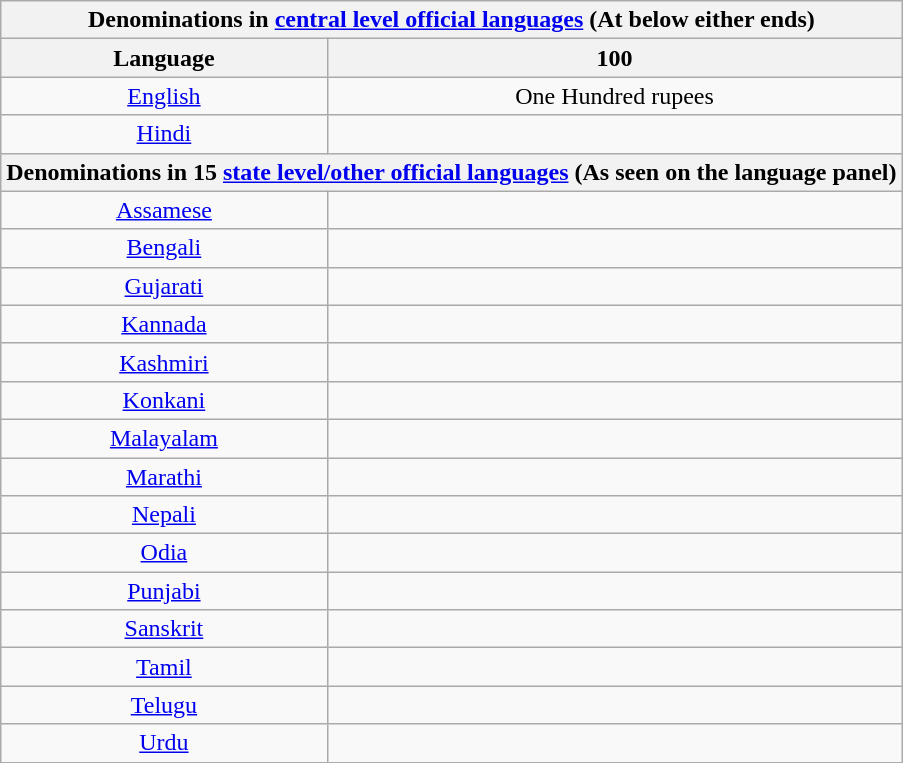<table class="wikitable" style="text-align:center">
<tr>
<th colspan="2">Denominations in <a href='#'>central level official languages</a> (At below either ends)</th>
</tr>
<tr>
<th>Language</th>
<th>100</th>
</tr>
<tr>
<td><a href='#'>English</a></td>
<td>One Hundred rupees</td>
</tr>
<tr>
<td><a href='#'>Hindi</a></td>
<td></td>
</tr>
<tr>
<th colspan="2">Denominations in 15 <a href='#'>state level/other official languages</a> (As seen on the language panel)</th>
</tr>
<tr>
<td><a href='#'>Assamese</a></td>
<td></td>
</tr>
<tr>
<td><a href='#'>Bengali</a></td>
<td></td>
</tr>
<tr>
<td><a href='#'>Gujarati</a></td>
<td></td>
</tr>
<tr>
<td><a href='#'>Kannada</a></td>
<td></td>
</tr>
<tr>
<td><a href='#'>Kashmiri</a></td>
<td></td>
</tr>
<tr>
<td><a href='#'>Konkani</a></td>
<td></td>
</tr>
<tr>
<td><a href='#'>Malayalam</a></td>
<td></td>
</tr>
<tr>
<td><a href='#'>Marathi</a></td>
<td></td>
</tr>
<tr>
<td><a href='#'>Nepali</a></td>
<td></td>
</tr>
<tr>
<td><a href='#'>Odia</a></td>
<td></td>
</tr>
<tr>
<td><a href='#'>Punjabi</a></td>
<td></td>
</tr>
<tr>
<td><a href='#'>Sanskrit</a></td>
<td></td>
</tr>
<tr>
<td><a href='#'>Tamil</a></td>
<td></td>
</tr>
<tr>
<td><a href='#'>Telugu</a></td>
<td></td>
</tr>
<tr>
<td><a href='#'>Urdu</a></td>
<td></td>
</tr>
</table>
